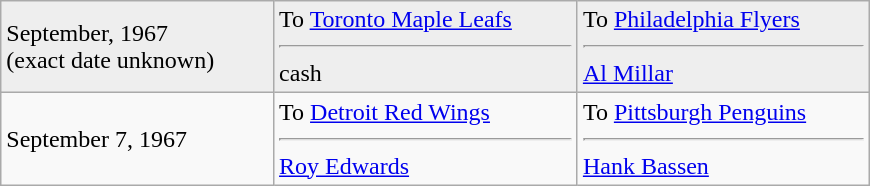<table class="wikitable" style="border:1px solid #999; width:580px;">
<tr style="background:#eee;">
<td>September, 1967<br>(exact date unknown)</td>
<td valign="top">To <a href='#'>Toronto Maple Leafs</a><hr>cash</td>
<td valign="top">To <a href='#'>Philadelphia Flyers</a><hr><a href='#'>Al Millar</a></td>
</tr>
<tr>
<td>September 7, 1967</td>
<td valign="top">To <a href='#'>Detroit Red Wings</a><hr><a href='#'>Roy Edwards</a></td>
<td valign="top">To <a href='#'>Pittsburgh Penguins</a><hr><a href='#'>Hank Bassen</a></td>
</tr>
</table>
